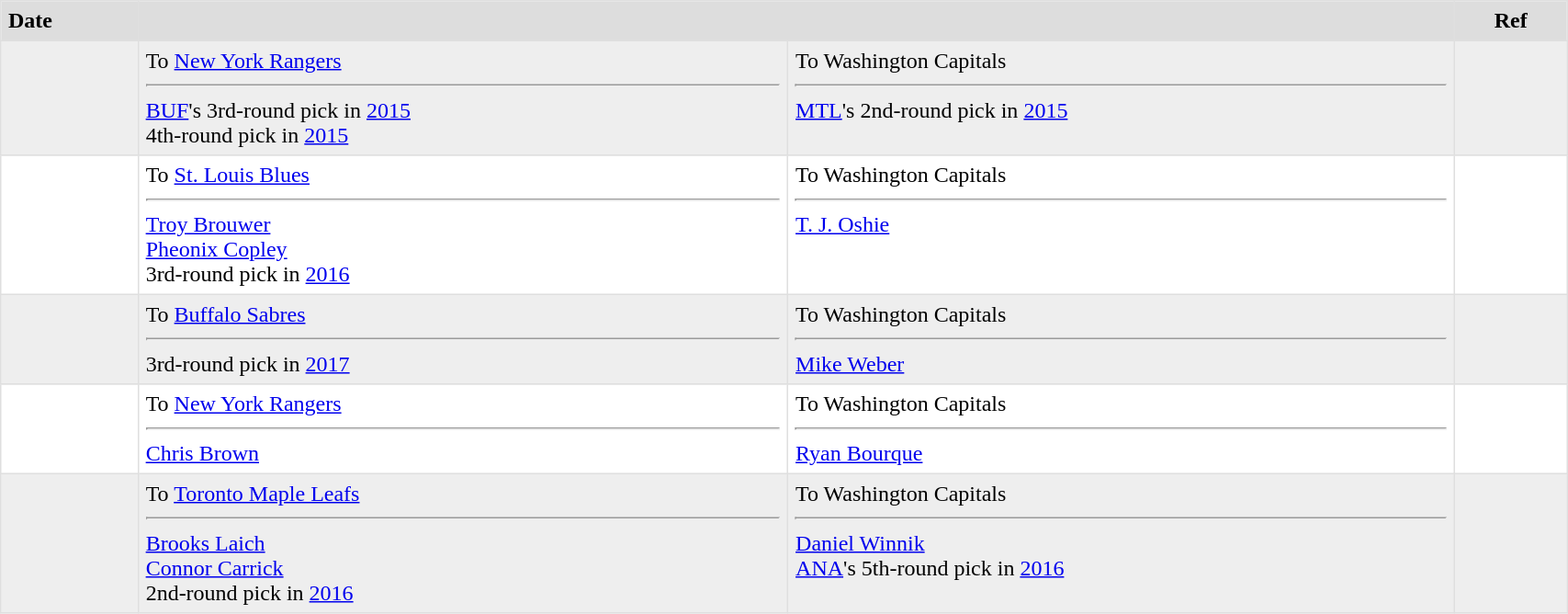<table border=1 style="border-collapse:collapse" bordercolor="#DFDFDF" cellpadding="5" width=90%>
<tr bgcolor="#dddddd">
<td><strong>Date</strong></td>
<th colspan="2"></th>
<th><strong>Ref</strong></th>
</tr>
<tr bgcolor="eeeeee">
<td></td>
<td valign="top">To <a href='#'>New York Rangers</a><hr> <a href='#'>BUF</a>'s 3rd-round pick in <a href='#'>2015</a><br>4th-round pick in <a href='#'>2015</a></td>
<td valign="top">To Washington Capitals<hr> <a href='#'>MTL</a>'s 2nd-round pick in <a href='#'>2015</a></td>
<td></td>
</tr>
<tr>
<td></td>
<td valign="top">To <a href='#'>St. Louis Blues</a><hr> <a href='#'>Troy Brouwer</a> <br> <a href='#'>Pheonix Copley</a> <br> 3rd-round pick in <a href='#'>2016</a></td>
<td valign="top">To Washington Capitals<hr> <a href='#'>T. J. Oshie</a></td>
<td></td>
</tr>
<tr bgcolor="eeeeee">
<td></td>
<td valign="top">To <a href='#'>Buffalo Sabres</a><hr> 3rd-round pick in <a href='#'>2017</a></td>
<td valign="top">To Washington Capitals<hr> <a href='#'>Mike Weber</a></td>
<td></td>
</tr>
<tr>
<td></td>
<td valign="top">To <a href='#'>New York Rangers</a><hr> <a href='#'>Chris Brown</a></td>
<td valign="top">To Washington Capitals<hr> <a href='#'>Ryan Bourque</a></td>
<td></td>
</tr>
<tr bgcolor="eeeeee">
<td></td>
<td valign="top">To <a href='#'>Toronto Maple Leafs</a><hr> <a href='#'>Brooks Laich</a><br><a href='#'>Connor Carrick</a><br>2nd-round pick in <a href='#'>2016</a></td>
<td valign="top">To Washington Capitals<hr> <a href='#'>Daniel Winnik</a><br><a href='#'>ANA</a>'s 5th-round pick in <a href='#'>2016</a></td>
<td></td>
</tr>
</table>
